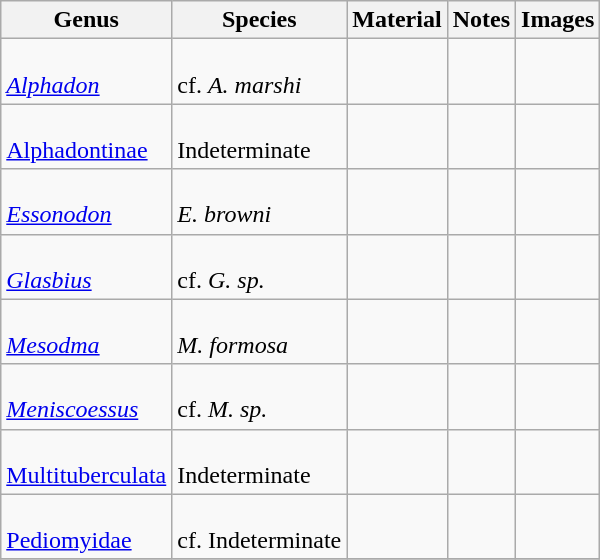<table class="wikitable sortable">
<tr>
<th>Genus</th>
<th>Species</th>
<th>Material</th>
<th>Notes</th>
<th>Images</th>
</tr>
<tr>
<td><br><em><a href='#'>Alphadon</a></em></td>
<td><br>cf. <em>A. marshi</em></td>
<td></td>
<td></td>
<td></td>
</tr>
<tr>
<td><br><a href='#'>Alphadontinae</a></td>
<td><br>Indeterminate</td>
<td></td>
<td></td>
<td></td>
</tr>
<tr>
<td><br><em><a href='#'>Essonodon</a></em></td>
<td><br><em>E. browni</em></td>
<td></td>
<td></td>
<td></td>
</tr>
<tr>
<td><br><em><a href='#'>Glasbius</a></em></td>
<td><br>cf. <em>G. sp.</em></td>
<td></td>
<td></td>
<td></td>
</tr>
<tr>
<td><br><em><a href='#'>Mesodma</a></em></td>
<td><br><em>M. formosa</em></td>
<td></td>
<td></td>
<td></td>
</tr>
<tr>
<td><br><em><a href='#'>Meniscoessus</a></em></td>
<td><br>cf. <em>M. sp.</em></td>
<td></td>
<td></td>
<td></td>
</tr>
<tr>
<td><br><a href='#'>Multituberculata</a></td>
<td><br>Indeterminate</td>
<td></td>
<td></td>
<td></td>
</tr>
<tr>
<td><br><a href='#'>Pediomyidae</a></td>
<td><br>cf. Indeterminate</td>
<td></td>
<td></td>
<td></td>
</tr>
<tr>
</tr>
</table>
